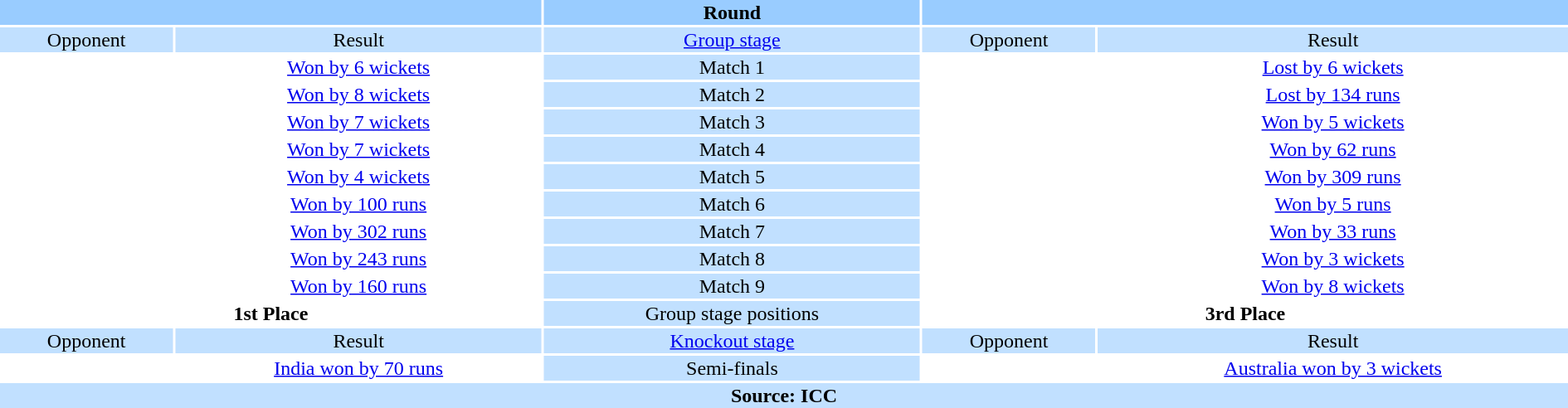<table style="width:100%;text-align:center">
<tr style="vertical-align:top;background:#9cf">
<th colspan=2 style="width:1*"></th>
<th>Round</th>
<th colspan=2 style="width:1*"></th>
</tr>
<tr style="vertical-align:top;background:#c1e0ff">
<td>Opponent</td>
<td>Result</td>
<td><a href='#'>Group stage</a></td>
<td>Opponent</td>
<td>Result</td>
</tr>
<tr>
<td></td>
<td><a href='#'>Won by 6 wickets</a></td>
<td style="background:#c1e0ff">Match 1</td>
<td></td>
<td><a href='#'>Lost by 6 wickets</a></td>
</tr>
<tr>
<td></td>
<td><a href='#'>Won by 8 wickets</a></td>
<td style="background:#c1e0ff">Match 2</td>
<td></td>
<td><a href='#'>Lost by 134 runs</a></td>
</tr>
<tr>
<td></td>
<td><a href='#'>Won by 7 wickets</a></td>
<td style="background:#c1e0ff">Match 3</td>
<td></td>
<td><a href='#'>Won by 5 wickets</a></td>
</tr>
<tr>
<td></td>
<td><a href='#'>Won by 7 wickets</a></td>
<td style="background:#c1e0ff">Match 4</td>
<td></td>
<td><a href='#'>Won by 62 runs</a></td>
</tr>
<tr>
<td></td>
<td><a href='#'>Won by 4 wickets</a></td>
<td style="background:#c1e0ff">Match 5</td>
<td></td>
<td><a href='#'>Won by 309 runs</a></td>
</tr>
<tr>
<td></td>
<td><a href='#'>Won by 100 runs</a></td>
<td style="background:#c1e0ff">Match 6</td>
<td></td>
<td><a href='#'>Won by 5 runs</a></td>
</tr>
<tr>
<td></td>
<td><a href='#'>Won by 302 runs</a></td>
<td style="background:#c1e0ff">Match 7</td>
<td></td>
<td><a href='#'>Won by 33 runs</a></td>
</tr>
<tr>
<td></td>
<td><a href='#'>Won by 243 runs</a></td>
<td style="background:#c1e0ff">Match 8</td>
<td></td>
<td><a href='#'>Won by 3 wickets</a></td>
</tr>
<tr>
<td></td>
<td><a href='#'>Won by 160 runs</a></td>
<td style="background:#c1e0ff">Match 9</td>
<td></td>
<td><a href='#'>Won by 8 wickets</a></td>
</tr>
<tr>
<td colspan="2" style="align:center"><strong>1st Place</strong></td>
<td style="background:#c1e0ff">Group stage positions</td>
<td colspan="2" style="text-align:center"><strong>3rd Place</strong></td>
</tr>
<tr style="vertical-align:top;background:#c1e0ff">
<td>Opponent</td>
<td>Result</td>
<td><a href='#'>Knockout stage</a></td>
<td>Opponent</td>
<td>Result</td>
</tr>
<tr>
<td></td>
<td><a href='#'>India won by 70 runs</a></td>
<td style="background:#c1e0ff">Semi-finals</td>
<td></td>
<td><a href='#'>Australia won by 3 wickets</a></td>
</tr>
<tr style="vertical-align:top;background:#C1E0FF">
<th colspan="7">Source: ICC </th>
</tr>
</table>
